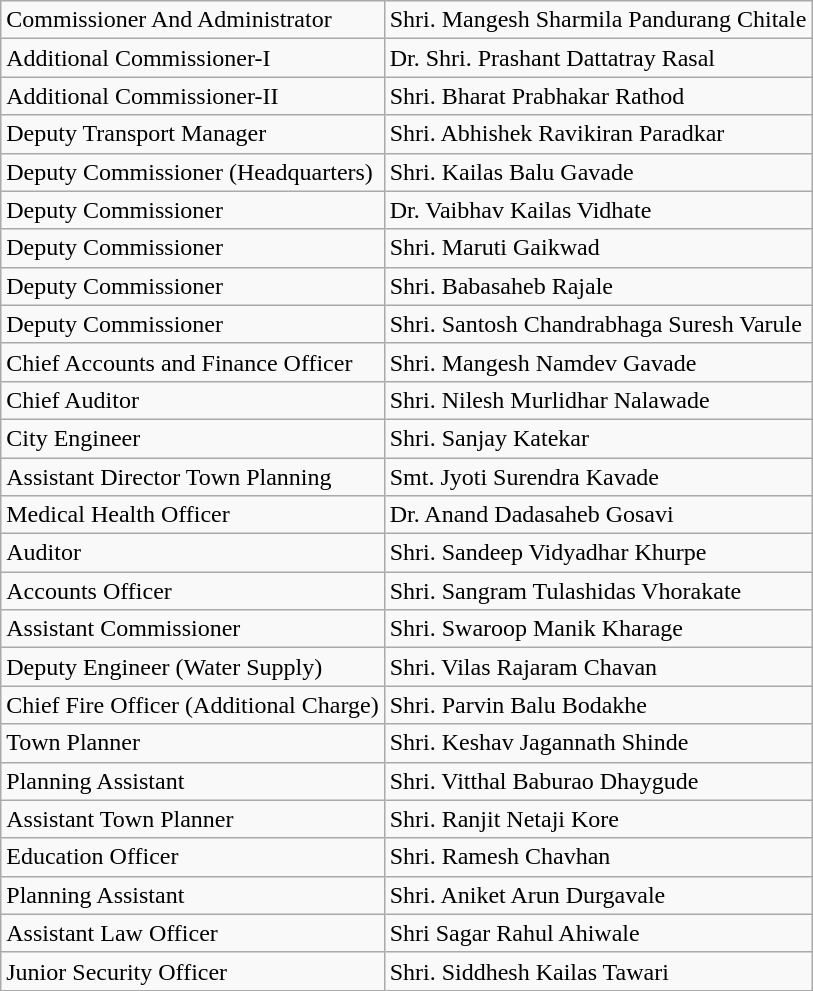<table class="wikitable">
<tr>
<td>Commissioner And Administrator</td>
<td>Shri. Mangesh Sharmila Pandurang Chitale</td>
</tr>
<tr>
<td>Additional Commissioner-I</td>
<td>Dr. Shri. Prashant Dattatray Rasal</td>
</tr>
<tr>
<td>Additional Commissioner-II</td>
<td>Shri. Bharat Prabhakar Rathod</td>
</tr>
<tr>
<td>Deputy Transport Manager</td>
<td>Shri. Abhishek Ravikiran Paradkar</td>
</tr>
<tr>
<td>Deputy  Commissioner (Headquarters)</td>
<td>Shri. Kailas Balu Gavade</td>
</tr>
<tr>
<td>Deputy Commissioner</td>
<td>Dr. Vaibhav Kailas Vidhate</td>
</tr>
<tr>
<td>Deputy Commissioner</td>
<td>Shri. Maruti Gaikwad</td>
</tr>
<tr>
<td>Deputy Commissioner</td>
<td>Shri. Babasaheb Rajale</td>
</tr>
<tr>
<td>Deputy Commissioner</td>
<td>Shri. Santosh Chandrabhaga Suresh Varule</td>
</tr>
<tr>
<td>Chief Accounts and Finance Officer</td>
<td>Shri. Mangesh Namdev Gavade</td>
</tr>
<tr>
<td>Chief Auditor</td>
<td>Shri. Nilesh Murlidhar Nalawade</td>
</tr>
<tr>
<td>City Engineer</td>
<td>Shri. Sanjay Katekar</td>
</tr>
<tr>
<td>Assistant Director Town Planning</td>
<td>Smt. Jyoti Surendra Kavade</td>
</tr>
<tr>
<td>Medical Health Officer</td>
<td>Dr. Anand Dadasaheb Gosavi</td>
</tr>
<tr>
<td>Auditor</td>
<td>Shri. Sandeep Vidyadhar Khurpe</td>
</tr>
<tr>
<td>Accounts Officer</td>
<td>Shri. Sangram Tulashidas Vhorakate</td>
</tr>
<tr>
<td>Assistant Commissioner</td>
<td>Shri. Swaroop Manik Kharage</td>
</tr>
<tr>
<td>Deputy Engineer (Water Supply)</td>
<td>Shri. Vilas Rajaram Chavan</td>
</tr>
<tr>
<td>Chief Fire Officer (Additional Charge)</td>
<td>Shri. Parvin Balu Bodakhe</td>
</tr>
<tr>
<td>Town Planner</td>
<td>Shri. Keshav Jagannath Shinde</td>
</tr>
<tr>
<td>Planning Assistant</td>
<td>Shri. Vitthal Baburao Dhaygude</td>
</tr>
<tr>
<td>Assistant Town Planner</td>
<td>Shri. Ranjit Netaji Kore</td>
</tr>
<tr>
<td>Education Officer</td>
<td>Shri. Ramesh Chavhan</td>
</tr>
<tr>
<td>Planning Assistant</td>
<td>Shri. Aniket Arun Durgavale</td>
</tr>
<tr>
<td>Assistant Law Officer</td>
<td>Shri Sagar Rahul Ahiwale</td>
</tr>
<tr>
<td>Junior Security Officer</td>
<td>Shri. Siddhesh Kailas Tawari</td>
</tr>
</table>
